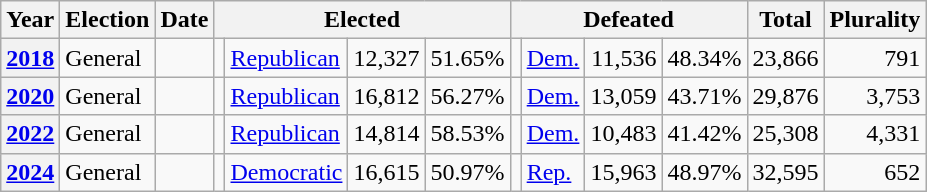<table class="wikitable">
<tr>
<th>Year</th>
<th>Election</th>
<th>Date</th>
<th colspan="4">Elected</th>
<th colspan="4">Defeated</th>
<th>Total</th>
<th>Plurality</th>
</tr>
<tr>
<th valign="top"><a href='#'>2018</a></th>
<td valign="top">General</td>
<td valign="top"></td>
<td valign="top"></td>
<td valign="top" ><a href='#'>Republican</a></td>
<td align="right" valign="top">12,327</td>
<td align="right" valign="top">51.65%</td>
<td valign="top"></td>
<td valign="top" ><a href='#'>Dem.</a></td>
<td align="right" valign="top">11,536</td>
<td align="right" valign="top">48.34%</td>
<td align="right" valign="top">23,866</td>
<td align="right" valign="top">791</td>
</tr>
<tr>
<th valign="top"><a href='#'>2020</a></th>
<td valign="top">General</td>
<td valign="top"></td>
<td valign="top"></td>
<td valign="top" ><a href='#'>Republican</a></td>
<td align="right" valign="top">16,812</td>
<td align="right" valign="top">56.27%</td>
<td valign="top"></td>
<td valign="top" ><a href='#'>Dem.</a></td>
<td align="right" valign="top">13,059</td>
<td align="right" valign="top">43.71%</td>
<td align="right" valign="top">29,876</td>
<td align="right" valign="top">3,753</td>
</tr>
<tr>
<th valign="top"><a href='#'>2022</a></th>
<td valign="top">General</td>
<td valign="top"></td>
<td valign="top"></td>
<td valign="top" ><a href='#'>Republican</a></td>
<td align="right" valign="top">14,814</td>
<td align="right" valign="top">58.53%</td>
<td valign="top"></td>
<td valign="top" ><a href='#'>Dem.</a></td>
<td align="right" valign="top">10,483</td>
<td align="right" valign="top">41.42%</td>
<td align="right" valign="top">25,308</td>
<td align="right" valign="top">4,331</td>
</tr>
<tr>
<th valign="top"><a href='#'>2024</a></th>
<td valign="top">General</td>
<td valign="top"></td>
<td valign="top"></td>
<td valign="top" ><a href='#'>Democratic</a></td>
<td align="right" valign="top">16,615</td>
<td align="right" valign="top">50.97%</td>
<td valign="top"></td>
<td valign="top" ><a href='#'>Rep.</a></td>
<td align="right" valign="top">15,963</td>
<td align="right" valign="top">48.97%</td>
<td align="right" valign="top">32,595</td>
<td align="right" valign="top">652</td>
</tr>
</table>
